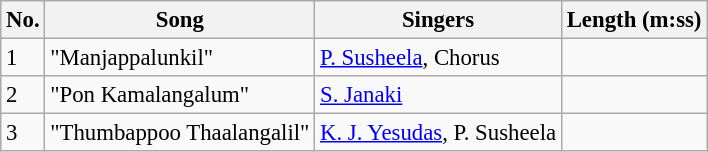<table class="wikitable" style="font-size:95%;">
<tr>
<th>No.</th>
<th>Song</th>
<th>Singers</th>
<th>Length (m:ss)</th>
</tr>
<tr>
<td>1</td>
<td>"Manjappalunkil"</td>
<td><a href='#'>P. Susheela</a>, Chorus</td>
<td></td>
</tr>
<tr>
<td>2</td>
<td>"Pon Kamalangalum"</td>
<td><a href='#'>S. Janaki</a></td>
<td></td>
</tr>
<tr>
<td>3</td>
<td>"Thumbappoo Thaalangalil"</td>
<td><a href='#'>K. J. Yesudas</a>, P. Susheela</td>
<td></td>
</tr>
</table>
